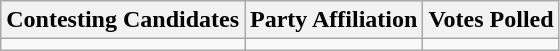<table class="wikitable sortable">
<tr>
<th>Contesting Candidates</th>
<th>Party Affiliation</th>
<th>Votes Polled</th>
</tr>
<tr>
<td></td>
<td></td>
<td></td>
</tr>
</table>
